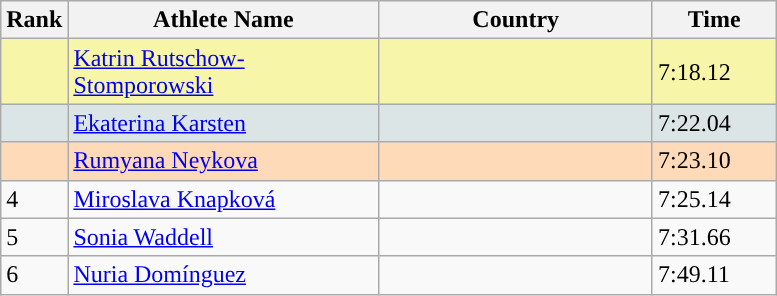<table class="wikitable sortable">
<tr>
<th width=25>Rank</th>
<th width=200>Athlete Name</th>
<th width=175>Country</th>
<th width=75>Time</th>
</tr>
<tr style="background:#F7F6A8;”">
<td></td>
<td><a href='#'>Katrin Rutschow-Stomporowski</a></td>
<td></td>
<td>7:18.12</td>
</tr>
<tr style="background:#DCE5E5;”">
<td></td>
<td><a href='#'>Ekaterina Karsten</a></td>
<td></td>
<td>7:22.04</td>
</tr>
<tr style="background:#FFDAB9;">
<td></td>
<td><a href='#'>Rumyana Neykova</a></td>
<td></td>
<td>7:23.10</td>
</tr>
<tr>
<td>4</td>
<td><a href='#'>Miroslava Knapková</a></td>
<td></td>
<td>7:25.14</td>
</tr>
<tr>
<td>5</td>
<td><a href='#'>Sonia Waddell</a></td>
<td></td>
<td>7:31.66</td>
</tr>
<tr>
<td>6</td>
<td><a href='#'>Nuria Domínguez</a></td>
<td></td>
<td>7:49.11</td>
</tr>
</table>
